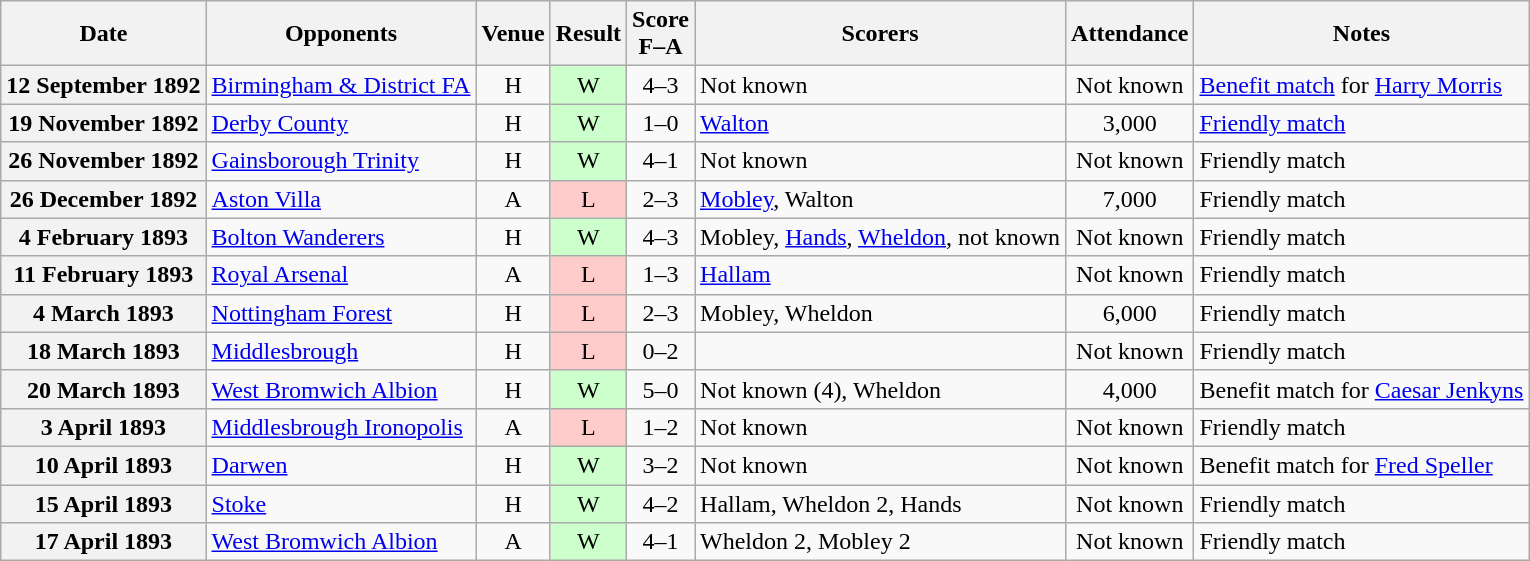<table class="wikitable plainrowheaders" style="text-align:center">
<tr>
<th scope="col">Date</th>
<th scope="col">Opponents</th>
<th scope="col">Venue</th>
<th scope="col">Result</th>
<th scope="col">Score<br>F–A</th>
<th scope="col">Scorers</th>
<th scope="col">Attendance</th>
<th scope="col">Notes</th>
</tr>
<tr>
<th scope="row">12 September 1892</th>
<td align="left"><a href='#'>Birmingham & District FA</a></td>
<td>H</td>
<td style=background:#cfc>W</td>
<td>4–3</td>
<td align="left">Not known</td>
<td>Not known</td>
<td align="left"><a href='#'>Benefit match</a> for <a href='#'>Harry Morris</a></td>
</tr>
<tr>
<th scope="row">19 November 1892</th>
<td align="left"><a href='#'>Derby County</a></td>
<td>H</td>
<td style=background:#cfc>W</td>
<td>1–0</td>
<td align="left"><a href='#'>Walton</a></td>
<td>3,000</td>
<td align="left"><a href='#'>Friendly match</a></td>
</tr>
<tr>
<th scope="row">26 November 1892</th>
<td align="left"><a href='#'>Gainsborough Trinity</a></td>
<td>H</td>
<td style=background:#cfc>W</td>
<td>4–1</td>
<td align="left">Not known</td>
<td>Not known</td>
<td align="left">Friendly match</td>
</tr>
<tr>
<th scope="row">26 December 1892</th>
<td align="left"><a href='#'>Aston Villa</a></td>
<td>A</td>
<td style=background:#fcc>L</td>
<td>2–3</td>
<td align="left"><a href='#'>Mobley</a>, Walton</td>
<td>7,000</td>
<td align="left">Friendly match</td>
</tr>
<tr>
<th scope="row">4 February 1893</th>
<td align="left"><a href='#'>Bolton Wanderers</a></td>
<td>H</td>
<td style=background:#cfc>W</td>
<td>4–3</td>
<td align="left">Mobley, <a href='#'>Hands</a>, <a href='#'>Wheldon</a>, not known</td>
<td>Not known</td>
<td align="left">Friendly match</td>
</tr>
<tr>
<th scope="row">11 February 1893</th>
<td align="left"><a href='#'>Royal Arsenal</a></td>
<td>A</td>
<td style=background:#fcc>L</td>
<td>1–3</td>
<td align="left"><a href='#'>Hallam</a></td>
<td>Not known</td>
<td align="left">Friendly match</td>
</tr>
<tr>
<th scope="row">4 March 1893</th>
<td align="left"><a href='#'>Nottingham Forest</a></td>
<td>H</td>
<td style=background:#fcc>L</td>
<td>2–3</td>
<td align="left">Mobley, Wheldon</td>
<td>6,000</td>
<td align="left">Friendly match</td>
</tr>
<tr>
<th scope="row">18 March 1893</th>
<td align="left"><a href='#'>Middlesbrough</a></td>
<td>H</td>
<td style=background:#fcc>L</td>
<td>0–2</td>
<td></td>
<td>Not known</td>
<td align="left">Friendly match</td>
</tr>
<tr>
<th scope="row">20 March 1893</th>
<td align="left"><a href='#'>West Bromwich Albion</a></td>
<td>H</td>
<td style=background:#cfc>W</td>
<td>5–0</td>
<td align="left">Not known (4), Wheldon</td>
<td>4,000</td>
<td align="left">Benefit match for <a href='#'>Caesar Jenkyns</a></td>
</tr>
<tr>
<th scope="row">3 April 1893</th>
<td align="left"><a href='#'>Middlesbrough Ironopolis</a></td>
<td>A</td>
<td style=background:#fcc>L</td>
<td>1–2</td>
<td align="left">Not known</td>
<td>Not known</td>
<td align="left">Friendly match</td>
</tr>
<tr>
<th scope="row">10 April 1893</th>
<td align="left"><a href='#'>Darwen</a></td>
<td>H</td>
<td style=background:#cfc>W</td>
<td>3–2</td>
<td align="left">Not known</td>
<td>Not known</td>
<td align="left">Benefit match for <a href='#'>Fred Speller</a></td>
</tr>
<tr>
<th scope="row">15 April 1893</th>
<td align="left"><a href='#'>Stoke</a></td>
<td>H</td>
<td style=background:#cfc>W</td>
<td>4–2</td>
<td align="left">Hallam, Wheldon 2, Hands</td>
<td>Not known</td>
<td align="left">Friendly match</td>
</tr>
<tr>
<th scope="row">17 April 1893</th>
<td align="left"><a href='#'>West Bromwich Albion</a></td>
<td>A</td>
<td style=background:#cfc>W</td>
<td>4–1</td>
<td align="left">Wheldon 2, Mobley 2</td>
<td>Not known</td>
<td align="left">Friendly match</td>
</tr>
</table>
